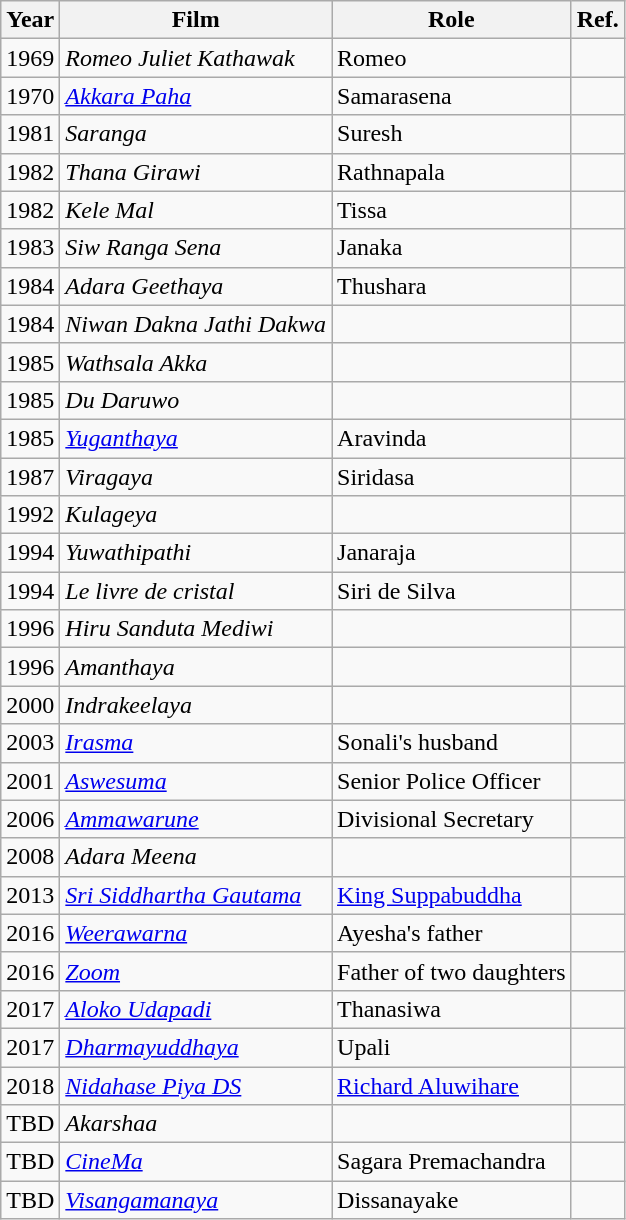<table class="wikitable">
<tr>
<th>Year</th>
<th>Film</th>
<th>Role</th>
<th>Ref.</th>
</tr>
<tr>
<td>1969</td>
<td><em>Romeo Juliet Kathawak</em></td>
<td>Romeo</td>
<td></td>
</tr>
<tr>
<td>1970</td>
<td><em><a href='#'>Akkara Paha</a></em></td>
<td>Samarasena</td>
<td></td>
</tr>
<tr>
<td>1981</td>
<td><em>Saranga</em></td>
<td>Suresh</td>
<td></td>
</tr>
<tr>
<td>1982</td>
<td><em>Thana Girawi</em></td>
<td>Rathnapala</td>
<td></td>
</tr>
<tr>
<td>1982</td>
<td><em>Kele Mal</em></td>
<td>Tissa</td>
<td></td>
</tr>
<tr>
<td>1983</td>
<td><em>Siw Ranga Sena</em></td>
<td>Janaka</td>
<td></td>
</tr>
<tr>
<td>1984</td>
<td><em>Adara Geethaya</em></td>
<td>Thushara</td>
<td></td>
</tr>
<tr>
<td>1984</td>
<td><em>Niwan Dakna Jathi Dakwa</em></td>
<td></td>
<td></td>
</tr>
<tr>
<td>1985</td>
<td><em>Wathsala Akka</em></td>
<td></td>
<td></td>
</tr>
<tr>
<td>1985</td>
<td><em>Du Daruwo</em></td>
<td></td>
<td></td>
</tr>
<tr>
<td>1985</td>
<td><em><a href='#'>Yuganthaya</a></em></td>
<td>Aravinda</td>
<td></td>
</tr>
<tr>
<td>1987</td>
<td><em>Viragaya</em></td>
<td>Siridasa</td>
<td></td>
</tr>
<tr>
<td>1992</td>
<td><em>Kulageya</em></td>
<td></td>
<td></td>
</tr>
<tr>
<td>1994</td>
<td><em>Yuwathipathi</em></td>
<td>Janaraja</td>
<td></td>
</tr>
<tr>
<td>1994</td>
<td><em>Le livre de cristal</em></td>
<td>Siri de Silva</td>
<td></td>
</tr>
<tr>
<td>1996</td>
<td><em>Hiru Sanduta Mediwi</em></td>
<td></td>
<td></td>
</tr>
<tr>
<td>1996</td>
<td><em>Amanthaya</em></td>
<td></td>
<td></td>
</tr>
<tr>
<td>2000</td>
<td><em>Indrakeelaya</em></td>
<td></td>
<td></td>
</tr>
<tr>
<td>2003</td>
<td><em><a href='#'>Irasma</a></em></td>
<td>Sonali's husband</td>
<td></td>
</tr>
<tr>
<td>2001</td>
<td><em><a href='#'>Aswesuma</a></em></td>
<td>Senior Police Officer</td>
<td></td>
</tr>
<tr>
<td>2006</td>
<td><em><a href='#'>Ammawarune</a></em></td>
<td>Divisional Secretary</td>
<td></td>
</tr>
<tr>
<td>2008</td>
<td><em>Adara Meena</em></td>
<td></td>
<td></td>
</tr>
<tr>
<td>2013</td>
<td><em><a href='#'>Sri Siddhartha Gautama</a></em></td>
<td><a href='#'>King Suppabuddha</a></td>
<td></td>
</tr>
<tr>
<td>2016</td>
<td><em><a href='#'>Weerawarna</a></em></td>
<td>Ayesha's father</td>
<td></td>
</tr>
<tr>
<td>2016</td>
<td><em><a href='#'>Zoom</a></em></td>
<td>Father of two daughters</td>
<td></td>
</tr>
<tr>
<td>2017</td>
<td><em><a href='#'>Aloko Udapadi</a></em></td>
<td>Thanasiwa</td>
<td></td>
</tr>
<tr>
<td>2017</td>
<td><em><a href='#'>Dharmayuddhaya</a></em></td>
<td>Upali</td>
<td></td>
</tr>
<tr>
<td>2018</td>
<td><em><a href='#'>Nidahase Piya DS</a></em></td>
<td><a href='#'>Richard Aluwihare</a></td>
<td></td>
</tr>
<tr>
<td>TBD</td>
<td><em>Akarshaa</em></td>
<td></td>
<td></td>
</tr>
<tr>
<td>TBD</td>
<td><em><a href='#'>CineMa</a></em></td>
<td>Sagara Premachandra</td>
<td></td>
</tr>
<tr>
<td>TBD</td>
<td><em><a href='#'>Visangamanaya</a></em></td>
<td>Dissanayake</td>
<td></td>
</tr>
</table>
